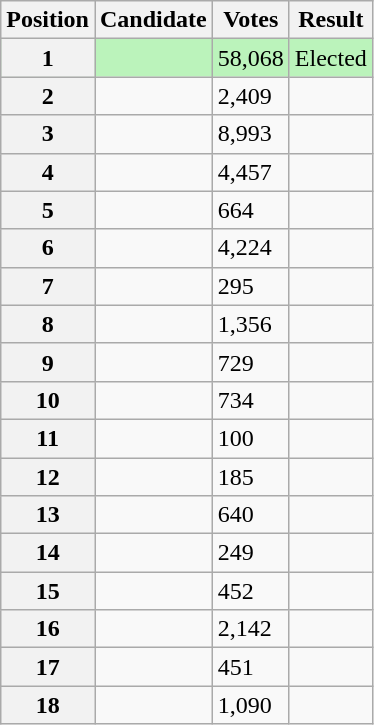<table class="wikitable sortable col3right">
<tr>
<th scope="col">Position</th>
<th scope="col">Candidate</th>
<th scope="col">Votes</th>
<th scope="col">Result</th>
</tr>
<tr bgcolor=bbf3bb>
<th scope="row">1</th>
<td></td>
<td>58,068</td>
<td>Elected</td>
</tr>
<tr>
<th scope="row">2</th>
<td></td>
<td>2,409</td>
<td></td>
</tr>
<tr>
<th scope="row">3</th>
<td></td>
<td>8,993</td>
<td></td>
</tr>
<tr>
<th scope="row">4</th>
<td></td>
<td>4,457</td>
<td></td>
</tr>
<tr>
<th scope="row">5</th>
<td></td>
<td>664</td>
<td></td>
</tr>
<tr>
<th scope="row">6</th>
<td></td>
<td>4,224</td>
<td></td>
</tr>
<tr>
<th scope="row">7</th>
<td></td>
<td>295</td>
<td></td>
</tr>
<tr>
<th scope="row">8</th>
<td></td>
<td>1,356</td>
<td></td>
</tr>
<tr>
<th scope="row">9</th>
<td></td>
<td>729</td>
<td></td>
</tr>
<tr>
<th scope="row">10</th>
<td></td>
<td>734</td>
<td></td>
</tr>
<tr>
<th scope="row">11</th>
<td></td>
<td>100</td>
<td></td>
</tr>
<tr>
<th scope="row">12</th>
<td></td>
<td>185</td>
<td></td>
</tr>
<tr>
<th scope="row">13</th>
<td></td>
<td>640</td>
<td></td>
</tr>
<tr>
<th scope="row">14</th>
<td></td>
<td>249</td>
<td></td>
</tr>
<tr>
<th scope="row">15</th>
<td></td>
<td>452</td>
<td></td>
</tr>
<tr>
<th scope="row">16</th>
<td></td>
<td>2,142</td>
<td></td>
</tr>
<tr>
<th scope="row">17</th>
<td></td>
<td>451</td>
<td></td>
</tr>
<tr>
<th scope="row">18</th>
<td></td>
<td>1,090</td>
<td></td>
</tr>
</table>
